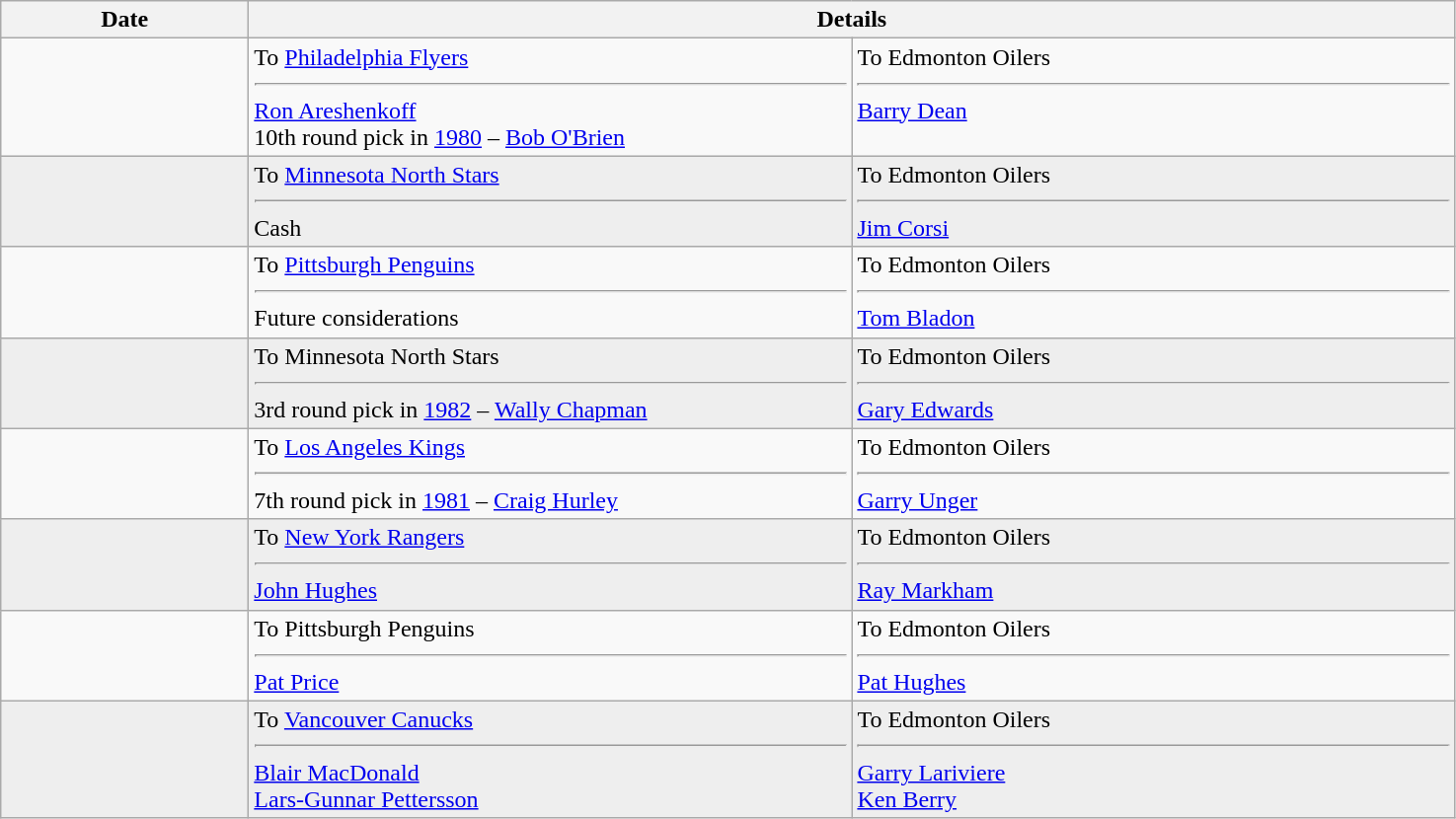<table class="wikitable">
<tr>
<th style="width: 10em;">Date</th>
<th colspan=2>Details</th>
</tr>
<tr>
<td></td>
<td style="width: 25em;" valign="top">To <a href='#'>Philadelphia Flyers</a><hr><a href='#'>Ron Areshenkoff</a><br>10th round pick in <a href='#'>1980</a> – <a href='#'>Bob O'Brien</a></td>
<td style="width: 25em;" valign="top">To Edmonton Oilers<hr><a href='#'>Barry Dean</a></td>
</tr>
<tr style="background:#eee;">
<td></td>
<td style="width: 25em;" valign="top">To <a href='#'>Minnesota North Stars</a><hr>Cash</td>
<td style="width: 25em;" valign="top">To Edmonton Oilers<hr><a href='#'>Jim Corsi</a></td>
</tr>
<tr>
<td></td>
<td style="width: 25em;" valign="top">To <a href='#'>Pittsburgh Penguins</a><hr>Future considerations</td>
<td style="width: 25em;" valign="top">To Edmonton Oilers<hr><a href='#'>Tom Bladon</a></td>
</tr>
<tr style="background:#eee;">
<td></td>
<td style="width: 25em;" valign="top">To Minnesota North Stars<hr>3rd round pick in <a href='#'>1982</a> – <a href='#'>Wally Chapman</a></td>
<td style="width: 25em;" valign="top">To Edmonton Oilers<hr><a href='#'>Gary Edwards</a></td>
</tr>
<tr>
<td></td>
<td style="width: 25em;" valign="top">To <a href='#'>Los Angeles Kings</a><hr>7th round pick in <a href='#'>1981</a> – <a href='#'>Craig Hurley</a></td>
<td style="width: 25em;" valign="top">To Edmonton Oilers<hr><a href='#'>Garry Unger</a></td>
</tr>
<tr style="background:#eee;">
<td></td>
<td style="width: 25em;" valign="top">To <a href='#'>New York Rangers</a><hr><a href='#'>John Hughes</a></td>
<td style="width: 25em;" valign="top">To Edmonton Oilers<hr><a href='#'>Ray Markham</a></td>
</tr>
<tr>
<td></td>
<td style="width: 25em;" valign="top">To Pittsburgh Penguins<hr><a href='#'>Pat Price</a></td>
<td style="width: 25em;" valign="top">To Edmonton Oilers<hr><a href='#'>Pat Hughes</a></td>
</tr>
<tr style="background:#eee;">
<td></td>
<td style="width: 25em;" valign="top">To <a href='#'>Vancouver Canucks</a><hr><a href='#'>Blair MacDonald</a><br><a href='#'>Lars-Gunnar Pettersson</a></td>
<td style="width: 25em;" valign="top">To Edmonton Oilers<hr><a href='#'>Garry Lariviere</a><br><a href='#'>Ken Berry</a></td>
</tr>
</table>
